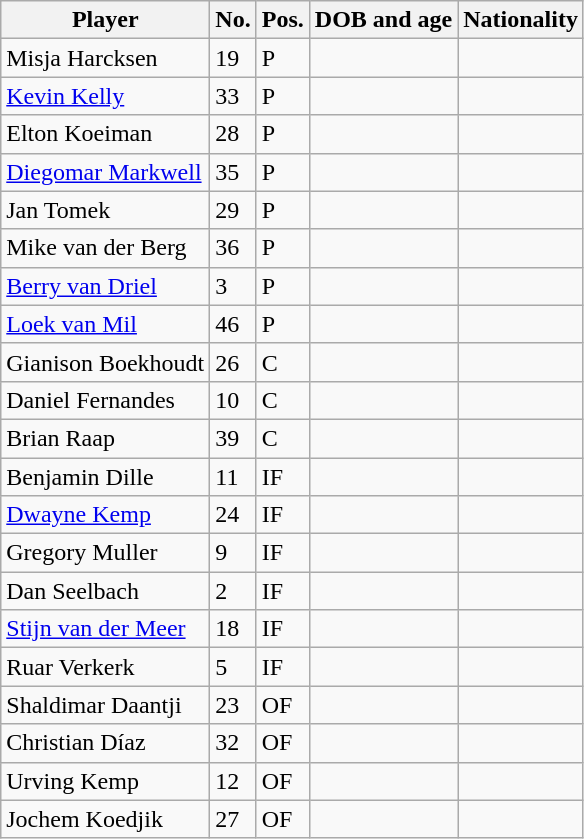<table class="wikitable sortable">
<tr>
<th>Player</th>
<th>No.</th>
<th>Pos.</th>
<th>DOB and age</th>
<th>Nationality</th>
</tr>
<tr>
<td>Misja Harcksen</td>
<td>19</td>
<td>P</td>
<td></td>
<td></td>
</tr>
<tr>
<td><a href='#'>Kevin Kelly</a></td>
<td>33</td>
<td>P</td>
<td></td>
<td></td>
</tr>
<tr>
<td>Elton Koeiman</td>
<td>28</td>
<td>P</td>
<td></td>
<td></td>
</tr>
<tr>
<td><a href='#'>Diegomar Markwell</a></td>
<td>35</td>
<td>P</td>
<td></td>
<td></td>
</tr>
<tr>
<td>Jan Tomek</td>
<td>29</td>
<td>P</td>
<td></td>
<td></td>
</tr>
<tr>
<td>Mike van der Berg</td>
<td>36</td>
<td>P</td>
<td></td>
<td></td>
</tr>
<tr>
<td><a href='#'>Berry van Driel</a></td>
<td>3</td>
<td>P</td>
<td></td>
<td></td>
</tr>
<tr>
<td><a href='#'>Loek van Mil</a></td>
<td>46</td>
<td>P</td>
<td></td>
<td></td>
</tr>
<tr>
<td>Gianison Boekhoudt</td>
<td>26</td>
<td>C</td>
<td></td>
<td></td>
</tr>
<tr>
<td>Daniel Fernandes</td>
<td>10</td>
<td>C</td>
<td></td>
<td></td>
</tr>
<tr>
<td>Brian Raap</td>
<td>39</td>
<td>C</td>
<td></td>
<td></td>
</tr>
<tr>
<td>Benjamin Dille</td>
<td>11</td>
<td>IF</td>
<td></td>
<td></td>
</tr>
<tr>
<td><a href='#'>Dwayne Kemp</a></td>
<td>24</td>
<td>IF</td>
<td></td>
<td></td>
</tr>
<tr>
<td>Gregory Muller</td>
<td>9</td>
<td>IF</td>
<td></td>
<td></td>
</tr>
<tr>
<td>Dan Seelbach</td>
<td>2</td>
<td>IF</td>
<td></td>
<td></td>
</tr>
<tr>
<td><a href='#'>Stijn van der Meer</a></td>
<td>18</td>
<td>IF</td>
<td></td>
<td></td>
</tr>
<tr>
<td>Ruar Verkerk</td>
<td>5</td>
<td>IF</td>
<td></td>
<td></td>
</tr>
<tr>
<td>Shaldimar Daantji</td>
<td>23</td>
<td>OF</td>
<td></td>
<td></td>
</tr>
<tr>
<td>Christian Díaz</td>
<td>32</td>
<td>OF</td>
<td></td>
<td></td>
</tr>
<tr>
<td>Urving Kemp</td>
<td>12</td>
<td>OF</td>
<td></td>
<td></td>
</tr>
<tr>
<td>Jochem Koedjik</td>
<td>27</td>
<td>OF</td>
<td></td>
<td></td>
</tr>
</table>
